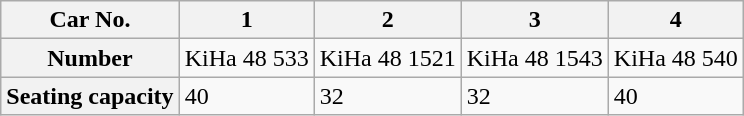<table class="wikitable">
<tr>
<th>Car No.</th>
<th>1</th>
<th>2</th>
<th>3</th>
<th>4</th>
</tr>
<tr>
<th>Number</th>
<td>KiHa 48 533</td>
<td>KiHa 48 1521</td>
<td>KiHa 48 1543</td>
<td>KiHa 48 540</td>
</tr>
<tr>
<th>Seating capacity</th>
<td>40</td>
<td>32</td>
<td>32</td>
<td>40</td>
</tr>
</table>
